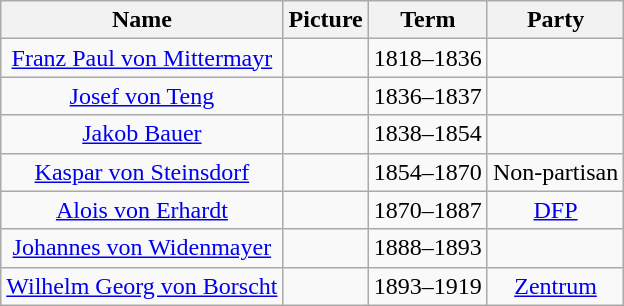<table class="wikitable" style="text-align:center">
<tr>
<th>Name</th>
<th>Picture</th>
<th>Term</th>
<th>Party</th>
</tr>
<tr>
<td><a href='#'>Franz Paul von Mittermayr</a></td>
<td></td>
<td>1818–1836</td>
<td></td>
</tr>
<tr>
<td><a href='#'>Josef von Teng</a></td>
<td></td>
<td>1836–1837</td>
<td></td>
</tr>
<tr>
<td><a href='#'>Jakob Bauer</a></td>
<td></td>
<td>1838–1854</td>
<td></td>
</tr>
<tr>
<td><a href='#'>Kaspar von Steinsdorf</a></td>
<td></td>
<td>1854–1870</td>
<td>Non-partisan</td>
</tr>
<tr>
<td><a href='#'>Alois von Erhardt</a></td>
<td></td>
<td>1870–1887</td>
<td><a href='#'>DFP</a></td>
</tr>
<tr>
<td><a href='#'>Johannes von Widenmayer</a></td>
<td></td>
<td>1888–1893</td>
<td></td>
</tr>
<tr>
<td><a href='#'>Wilhelm Georg von Borscht</a></td>
<td></td>
<td>1893–1919</td>
<td><a href='#'>Zentrum</a></td>
</tr>
</table>
